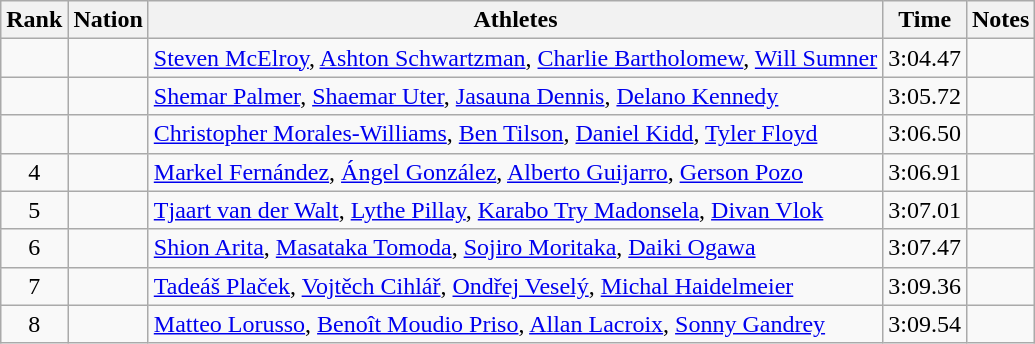<table class="wikitable sortable" style="text-align:center">
<tr>
<th>Rank</th>
<th>Nation</th>
<th>Athletes</th>
<th>Time</th>
<th>Notes</th>
</tr>
<tr>
<td></td>
<td align=left></td>
<td align=left><a href='#'>Steven McElroy</a>, <a href='#'>Ashton Schwartzman</a>, <a href='#'>Charlie Bartholomew</a>, <a href='#'>Will Sumner</a></td>
<td>3:04.47</td>
<td></td>
</tr>
<tr>
<td></td>
<td align=left></td>
<td align=left><a href='#'>Shemar Palmer</a>, <a href='#'>Shaemar Uter</a>, <a href='#'>Jasauna Dennis</a>, <a href='#'>Delano Kennedy</a></td>
<td>3:05.72</td>
<td></td>
</tr>
<tr>
<td></td>
<td align=left></td>
<td align=left><a href='#'>Christopher Morales-Williams</a>, <a href='#'>Ben Tilson</a>, <a href='#'>Daniel Kidd</a>, <a href='#'>Tyler Floyd</a></td>
<td>3:06.50</td>
<td></td>
</tr>
<tr>
<td>4</td>
<td align=left></td>
<td align=left><a href='#'>Markel Fernández</a>, <a href='#'>Ángel González</a>, <a href='#'>Alberto Guijarro</a>, <a href='#'>Gerson Pozo</a></td>
<td>3:06.91</td>
<td></td>
</tr>
<tr>
<td>5</td>
<td align=left></td>
<td align=left><a href='#'>Tjaart van der Walt</a>, <a href='#'>Lythe Pillay</a>, <a href='#'>Karabo Try Madonsela</a>,  <a href='#'>Divan Vlok</a></td>
<td>3:07.01</td>
<td></td>
</tr>
<tr>
<td>6</td>
<td align=left></td>
<td align=left><a href='#'>Shion Arita</a>, <a href='#'>Masataka Tomoda</a>, <a href='#'>Sojiro Moritaka</a>, <a href='#'>Daiki Ogawa</a></td>
<td>3:07.47</td>
<td></td>
</tr>
<tr>
<td>7</td>
<td align=left></td>
<td align=left><a href='#'>Tadeáš Plaček</a>, <a href='#'>Vojtěch Cihlář</a>, <a href='#'>Ondřej Veselý</a>, <a href='#'>Michal Haidelmeier</a></td>
<td>3:09.36</td>
<td></td>
</tr>
<tr>
<td>8</td>
<td align=left></td>
<td align=left><a href='#'>Matteo Lorusso</a>, <a href='#'>Benoît Moudio Priso</a>, <a href='#'>Allan Lacroix</a>, <a href='#'>Sonny Gandrey</a></td>
<td>3:09.54</td>
<td></td>
</tr>
</table>
